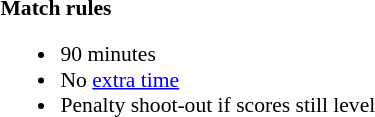<table width=100% style="font-size: 90%">
<tr>
<td width=50% valign=top><br><strong>Match rules</strong><ul><li>90 minutes</li><li>No <a href='#'>extra time</a></li><li>Penalty shoot-out if scores still level</li></ul></td>
</tr>
</table>
